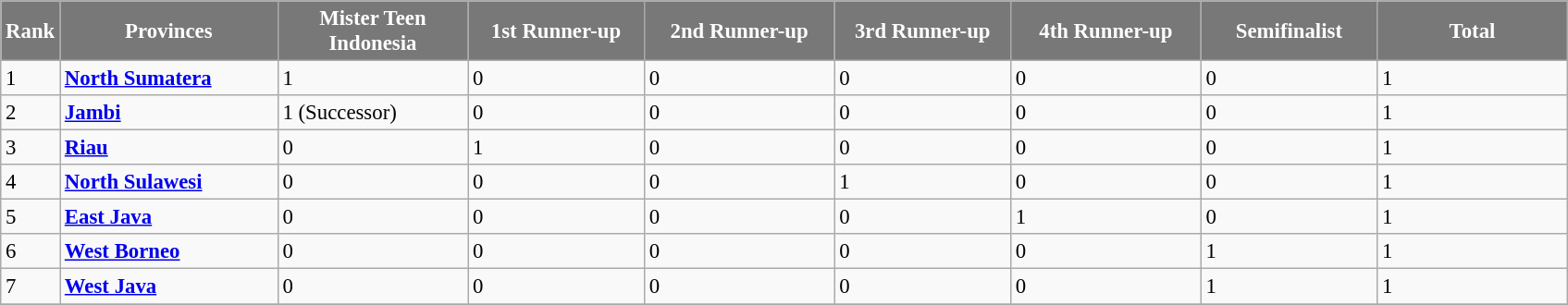<table class="wikitable sortable" style="font-size: 95%;">
<tr>
<th width="30" style="background-color:#787878;color:#FFFFFF;">Rank</th>
<th width="150" style="background-color:#787878;color:#FFFFFF;">Provinces</th>
<th width="130" style="background-color:#787878;color:#FFFFFF;">Mister Teen Indonesia</th>
<th width="120" style="background-color:#787878;color:#FFFFFF;">1st Runner-up</th>
<th width="130" style="background-color:#787878;color:#FFFFFF;">2nd Runner-up</th>
<th width="120" style="background-color:#787878;color:#FFFFFF;">3rd Runner-up</th>
<th width="130" style="background-color:#787878;color:#FFFFFF;">4th Runner-up</th>
<th width="120" style="background-color:#787878;color:#FFFFFF;">Semifinalist</th>
<th width="130" style="background-color:#787878;color:#FFFFFF;">Total</th>
</tr>
<tr>
<td>1</td>
<td><strong><a href='#'>North Sumatera</a></strong></td>
<td>1</td>
<td>0</td>
<td>0</td>
<td>0</td>
<td>0</td>
<td>0</td>
<td>1</td>
</tr>
<tr>
<td>2</td>
<td><strong><a href='#'>Jambi</a></strong></td>
<td>1 (Successor)</td>
<td>0</td>
<td>0</td>
<td>0</td>
<td>0</td>
<td>0</td>
<td>1</td>
</tr>
<tr>
<td>3</td>
<td><strong><a href='#'>Riau</a></strong></td>
<td>0</td>
<td>1</td>
<td>0</td>
<td>0</td>
<td>0</td>
<td>0</td>
<td>1</td>
</tr>
<tr>
<td>4</td>
<td><strong><a href='#'>North Sulawesi</a></strong></td>
<td>0</td>
<td>0</td>
<td>0</td>
<td>1</td>
<td>0</td>
<td>0</td>
<td>1</td>
</tr>
<tr>
<td>5</td>
<td><strong><a href='#'>East Java</a></strong></td>
<td>0</td>
<td>0</td>
<td>0</td>
<td>0</td>
<td>1</td>
<td>0</td>
<td>1</td>
</tr>
<tr>
<td>6</td>
<td><strong><a href='#'>West Borneo</a></strong></td>
<td>0</td>
<td>0</td>
<td>0</td>
<td>0</td>
<td>0</td>
<td>1</td>
<td>1</td>
</tr>
<tr>
<td>7</td>
<td><strong><a href='#'>West Java</a></strong></td>
<td>0</td>
<td>0</td>
<td>0</td>
<td>0</td>
<td>0</td>
<td>1</td>
<td>1</td>
</tr>
<tr>
</tr>
</table>
